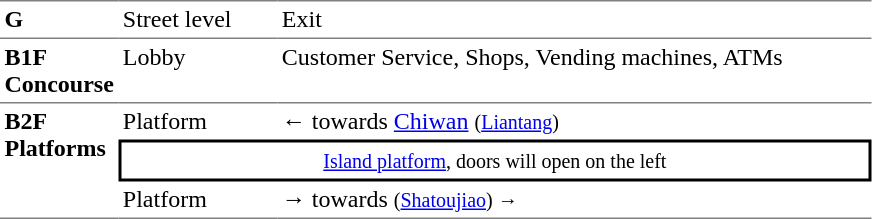<table table border=0 cellspacing=0 cellpadding=3>
<tr>
<td style="border-top:solid 1px gray;" width=50 valign=top><strong>G</strong></td>
<td style="border-top:solid 1px gray;" width=100 valign=top>Street level</td>
<td style="border-top:solid 1px gray;" width=390 valign=top>Exit</td>
</tr>
<tr>
<td style="border-bottom:solid 1px gray; border-top:solid 1px gray;" valign=top width=50><strong>B1F<br>Concourse</strong></td>
<td style="border-bottom:solid 1px gray; border-top:solid 1px gray;" valign=top width=100>Lobby</td>
<td style="border-bottom:solid 1px gray; border-top:solid 1px gray;" valign=top width=390>Customer Service, Shops, Vending machines, ATMs</td>
</tr>
<tr>
<td style="border-bottom:solid 1px gray;" rowspan="3" valign=top><strong>B2F<br>Platforms</strong></td>
<td>Platform</td>
<td>←  towards <a href='#'>Chiwan</a> <small>(<a href='#'>Liantang</a>)</small></td>
</tr>
<tr>
<td style="border-right:solid 2px black;border-left:solid 2px black;border-top:solid 2px black;border-bottom:solid 2px black;text-align:center;" colspan=2><small><a href='#'>Island platform</a>, doors will open on the left</small></td>
</tr>
<tr>
<td style="border-bottom:solid 1px gray;">Platform</td>
<td style="border-bottom:solid 1px gray;"><span>→</span>  towards  <small>(<a href='#'>Shatoujiao</a>) →</small></td>
</tr>
</table>
